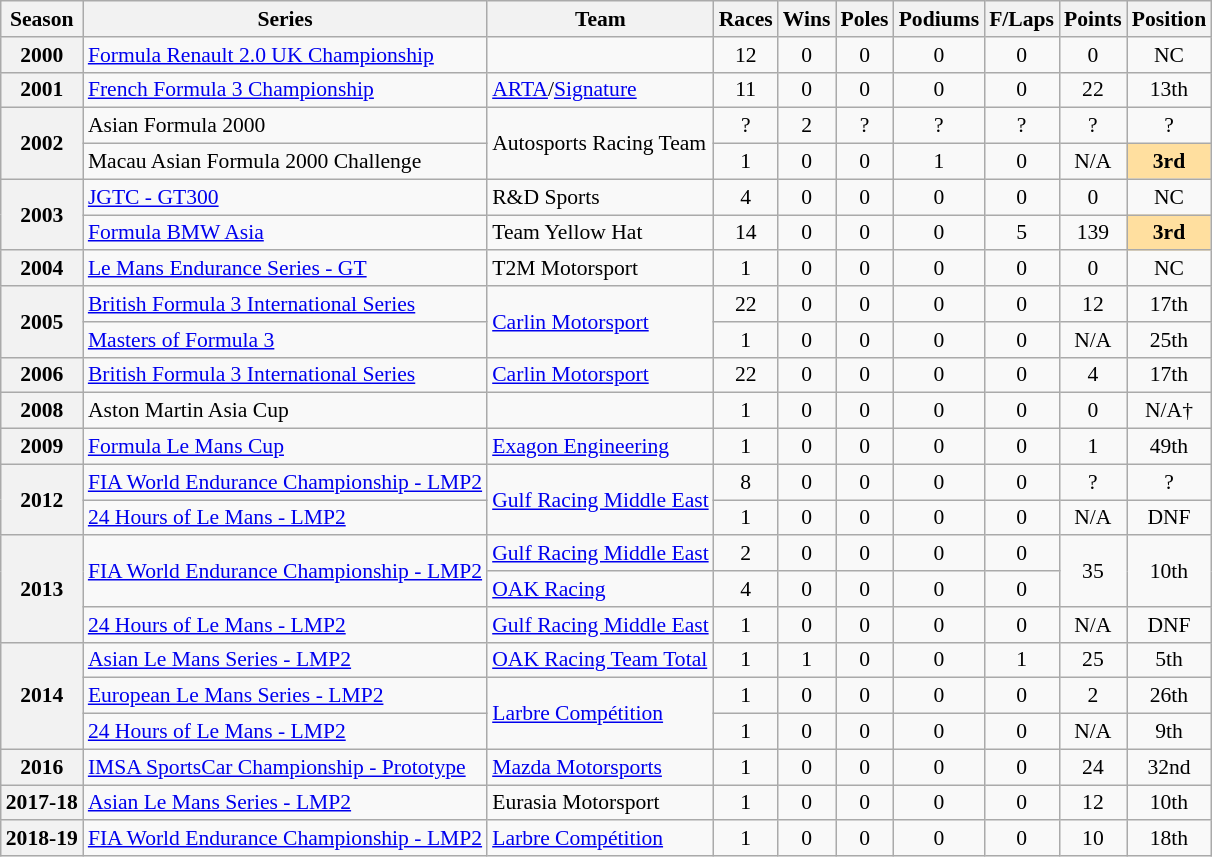<table class="wikitable" style="font-size: 90%; text-align:center">
<tr>
<th>Season</th>
<th>Series</th>
<th>Team</th>
<th>Races</th>
<th>Wins</th>
<th>Poles</th>
<th>Podiums</th>
<th>F/Laps</th>
<th>Points</th>
<th>Position</th>
</tr>
<tr>
<th>2000</th>
<td align=left nowrap><a href='#'>Formula Renault 2.0 UK Championship</a></td>
<td align=left></td>
<td>12</td>
<td>0</td>
<td>0</td>
<td>0</td>
<td>0</td>
<td>0</td>
<td>NC</td>
</tr>
<tr>
<th>2001</th>
<td align=left><a href='#'>French Formula 3 Championship</a></td>
<td align=left><a href='#'>ARTA</a>/<a href='#'>Signature</a></td>
<td>11</td>
<td>0</td>
<td>0</td>
<td>0</td>
<td>0</td>
<td>22</td>
<td>13th</td>
</tr>
<tr>
<th rowspan=2>2002</th>
<td align=left>Asian Formula 2000</td>
<td align=left rowspan=2>Autosports Racing Team</td>
<td>?</td>
<td>2</td>
<td>?</td>
<td>?</td>
<td>?</td>
<td>?</td>
<td>?</td>
</tr>
<tr>
<td align=left>Macau Asian Formula 2000 Challenge</td>
<td>1</td>
<td>0</td>
<td>0</td>
<td>1</td>
<td>0</td>
<td>N/A</td>
<td style="background:#FFDF9F;"><strong>3rd</strong></td>
</tr>
<tr>
<th rowspan=2>2003</th>
<td align=left><a href='#'>JGTC - GT300</a></td>
<td align=left>R&D Sports</td>
<td>4</td>
<td>0</td>
<td>0</td>
<td>0</td>
<td>0</td>
<td>0</td>
<td>NC</td>
</tr>
<tr>
<td align=left><a href='#'>Formula BMW Asia</a></td>
<td align=left>Team Yellow Hat</td>
<td>14</td>
<td>0</td>
<td>0</td>
<td>0</td>
<td>5</td>
<td>139</td>
<td style="background:#FFDF9F;"><strong>3rd</strong></td>
</tr>
<tr>
<th>2004</th>
<td align=left><a href='#'>Le Mans Endurance Series - GT</a></td>
<td align=left>T2M Motorsport</td>
<td>1</td>
<td>0</td>
<td>0</td>
<td>0</td>
<td>0</td>
<td>0</td>
<td>NC</td>
</tr>
<tr>
<th rowspan=2>2005</th>
<td align=left><a href='#'>British Formula 3 International Series</a></td>
<td align=left rowspan=2><a href='#'>Carlin Motorsport</a></td>
<td>22</td>
<td>0</td>
<td>0</td>
<td>0</td>
<td>0</td>
<td>12</td>
<td>17th</td>
</tr>
<tr>
<td align=left><a href='#'>Masters of Formula 3</a></td>
<td>1</td>
<td>0</td>
<td>0</td>
<td>0</td>
<td>0</td>
<td>N/A</td>
<td>25th</td>
</tr>
<tr>
<th>2006</th>
<td align=left><a href='#'>British Formula 3 International Series</a></td>
<td align=left><a href='#'>Carlin Motorsport</a></td>
<td>22</td>
<td>0</td>
<td>0</td>
<td>0</td>
<td>0</td>
<td>4</td>
<td>17th</td>
</tr>
<tr>
<th>2008</th>
<td align=left>Aston Martin Asia Cup</td>
<td align=left></td>
<td>1</td>
<td>0</td>
<td>0</td>
<td>0</td>
<td>0</td>
<td>0</td>
<td>N/A†</td>
</tr>
<tr>
<th>2009</th>
<td align=left><a href='#'>Formula Le Mans Cup</a></td>
<td align=left><a href='#'>Exagon Engineering</a></td>
<td>1</td>
<td>0</td>
<td>0</td>
<td>0</td>
<td>0</td>
<td>1</td>
<td>49th</td>
</tr>
<tr>
<th rowspan="2">2012</th>
<td align="left" nowrap><a href='#'>FIA World Endurance Championship - LMP2</a></td>
<td rowspan="2" align="left" nowrap><a href='#'>Gulf Racing Middle East</a></td>
<td>8</td>
<td>0</td>
<td>0</td>
<td>0</td>
<td>0</td>
<td>?</td>
<td>?</td>
</tr>
<tr>
<td align=left><a href='#'>24 Hours of Le Mans - LMP2</a></td>
<td>1</td>
<td>0</td>
<td>0</td>
<td>0</td>
<td>0</td>
<td>N/A</td>
<td>DNF</td>
</tr>
<tr>
<th rowspan="3">2013</th>
<td rowspan="2" align="left"><a href='#'>FIA World Endurance Championship - LMP2</a></td>
<td align=left><a href='#'>Gulf Racing Middle East</a></td>
<td>2</td>
<td>0</td>
<td>0</td>
<td>0</td>
<td>0</td>
<td rowspan="2">35</td>
<td rowspan="2">10th</td>
</tr>
<tr>
<td align=left><a href='#'>OAK Racing</a></td>
<td>4</td>
<td>0</td>
<td>0</td>
<td>0</td>
<td>0</td>
</tr>
<tr>
<td align="left"><a href='#'>24 Hours of Le Mans - LMP2</a></td>
<td align="left"><a href='#'>Gulf Racing Middle East</a></td>
<td>1</td>
<td>0</td>
<td>0</td>
<td>0</td>
<td>0</td>
<td>N/A</td>
<td>DNF</td>
</tr>
<tr>
<th rowspan="3">2014</th>
<td align=left><a href='#'>Asian Le Mans Series - LMP2</a></td>
<td align=left><a href='#'>OAK Racing Team Total</a></td>
<td>1</td>
<td>1</td>
<td>0</td>
<td>0</td>
<td>1</td>
<td>25</td>
<td>5th</td>
</tr>
<tr>
<td align=left><a href='#'>European Le Mans Series - LMP2</a></td>
<td rowspan="2" align=left><a href='#'>Larbre Compétition</a></td>
<td>1</td>
<td>0</td>
<td>0</td>
<td>0</td>
<td>0</td>
<td>2</td>
<td>26th</td>
</tr>
<tr>
<td align=left><a href='#'>24 Hours of Le Mans - LMP2</a></td>
<td>1</td>
<td>0</td>
<td>0</td>
<td>0</td>
<td>0</td>
<td>N/A</td>
<td>9th</td>
</tr>
<tr>
<th>2016</th>
<td align=left><a href='#'>IMSA SportsCar Championship - Prototype</a></td>
<td align=left><a href='#'>Mazda Motorsports</a></td>
<td>1</td>
<td>0</td>
<td>0</td>
<td>0</td>
<td>0</td>
<td>24</td>
<td>32nd</td>
</tr>
<tr>
<th>2017-18</th>
<td align=left><a href='#'>Asian Le Mans Series - LMP2</a></td>
<td align=left>Eurasia Motorsport</td>
<td>1</td>
<td>0</td>
<td>0</td>
<td>0</td>
<td>0</td>
<td>12</td>
<td>10th</td>
</tr>
<tr>
<th>2018-19</th>
<td align=left><a href='#'>FIA World Endurance Championship - LMP2</a></td>
<td align=left><a href='#'>Larbre Compétition</a></td>
<td>1</td>
<td>0</td>
<td>0</td>
<td>0</td>
<td>0</td>
<td>10</td>
<td>18th</td>
</tr>
</table>
